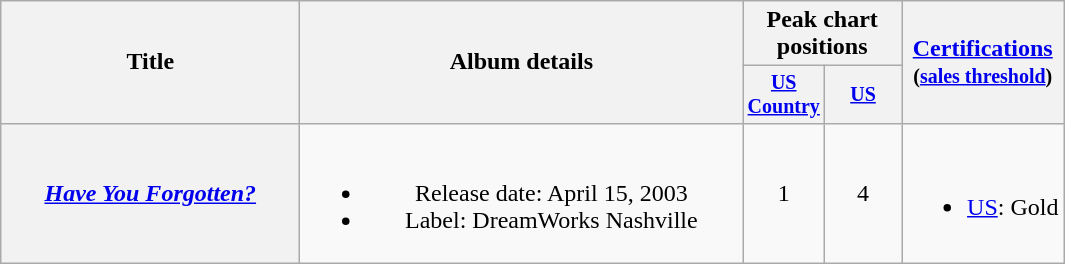<table class="wikitable plainrowheaders" style="text-align:center;">
<tr>
<th rowspan="2" style="width:12em;">Title</th>
<th rowspan="2" style="width:18em;">Album details</th>
<th colspan="2">Peak chart positions</th>
<th rowspan="2"><a href='#'>Certifications</a><br><small>(<a href='#'>sales threshold</a>)</small></th>
</tr>
<tr style="font-size:smaller;">
<th width="45"><a href='#'>US Country</a><br></th>
<th width="45"><a href='#'>US</a><br></th>
</tr>
<tr>
<th scope="row"><em><a href='#'>Have You Forgotten?</a></em></th>
<td><br><ul><li>Release date: April 15, 2003</li><li>Label: DreamWorks Nashville</li></ul></td>
<td>1</td>
<td>4</td>
<td align="left"><br><ul><li><a href='#'>US</a>: Gold</li></ul></td>
</tr>
</table>
